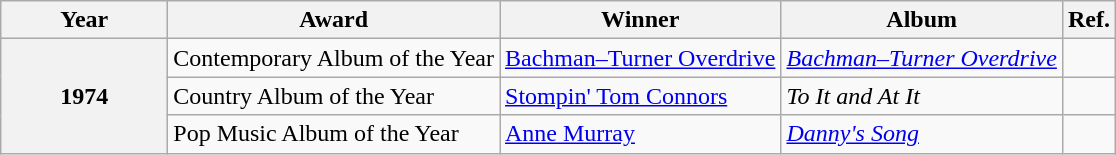<table class="wikitable">
<tr>
<th scope="col" style="width:6.5em;">Year</th>
<th scope="col">Award</th>
<th scope="col">Winner</th>
<th scope="col">Album</th>
<th scope="col">Ref.</th>
</tr>
<tr>
<th scope="row" rowspan="3">1974</th>
<td>Contemporary Album of the Year</td>
<td><a href='#'>Bachman–Turner Overdrive</a></td>
<td><em><a href='#'>Bachman–Turner Overdrive</a></em></td>
<td align="center"></td>
</tr>
<tr>
<td>Country Album of the Year</td>
<td><a href='#'>Stompin' Tom Connors</a></td>
<td><em>To It and At It</em></td>
<td align="center"></td>
</tr>
<tr>
<td>Pop Music Album of the Year</td>
<td><a href='#'>Anne Murray</a></td>
<td><em><a href='#'>Danny's Song</a></em></td>
<td align="center"></td>
</tr>
</table>
